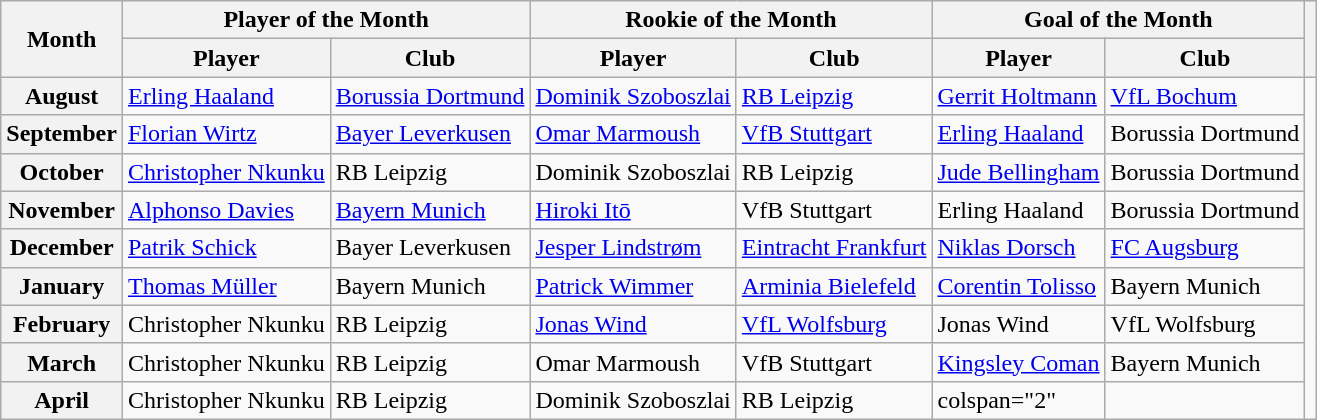<table class="wikitable">
<tr>
<th rowspan="2">Month</th>
<th colspan="2">Player of the Month</th>
<th colspan="2">Rookie of the Month</th>
<th colspan="2">Goal of the Month</th>
<th rowspan="2"></th>
</tr>
<tr>
<th>Player</th>
<th>Club</th>
<th>Player</th>
<th>Club</th>
<th>Player</th>
<th>Club</th>
</tr>
<tr>
<th>August</th>
<td> <a href='#'>Erling Haaland</a></td>
<td><a href='#'>Borussia Dortmund</a></td>
<td> <a href='#'>Dominik Szoboszlai</a></td>
<td><a href='#'>RB Leipzig</a></td>
<td> <a href='#'>Gerrit Holtmann</a></td>
<td><a href='#'>VfL Bochum</a></td>
<td rowspan="9"></td>
</tr>
<tr>
<th>September</th>
<td> <a href='#'>Florian Wirtz</a></td>
<td><a href='#'>Bayer Leverkusen</a></td>
<td> <a href='#'>Omar Marmoush</a></td>
<td><a href='#'>VfB Stuttgart</a></td>
<td> <a href='#'>Erling Haaland</a></td>
<td>Borussia Dortmund</td>
</tr>
<tr>
<th>October</th>
<td> <a href='#'>Christopher Nkunku</a></td>
<td>RB Leipzig</td>
<td> Dominik Szoboszlai</td>
<td>RB Leipzig</td>
<td> <a href='#'>Jude Bellingham</a></td>
<td>Borussia Dortmund</td>
</tr>
<tr>
<th>November</th>
<td> <a href='#'>Alphonso Davies</a></td>
<td><a href='#'>Bayern Munich</a></td>
<td> <a href='#'>Hiroki Itō</a></td>
<td>VfB Stuttgart</td>
<td> Erling Haaland</td>
<td>Borussia Dortmund</td>
</tr>
<tr>
<th>December</th>
<td> <a href='#'>Patrik Schick</a></td>
<td>Bayer Leverkusen</td>
<td> <a href='#'>Jesper Lindstrøm</a></td>
<td><a href='#'>Eintracht Frankfurt</a></td>
<td> <a href='#'>Niklas Dorsch</a></td>
<td><a href='#'>FC Augsburg</a></td>
</tr>
<tr>
<th>January</th>
<td> <a href='#'>Thomas Müller</a></td>
<td>Bayern Munich</td>
<td> <a href='#'>Patrick Wimmer</a></td>
<td><a href='#'>Arminia Bielefeld</a></td>
<td> <a href='#'>Corentin Tolisso</a></td>
<td>Bayern Munich</td>
</tr>
<tr>
<th>February</th>
<td> Christopher Nkunku</td>
<td>RB Leipzig</td>
<td> <a href='#'>Jonas Wind</a></td>
<td><a href='#'>VfL Wolfsburg</a></td>
<td> Jonas Wind</td>
<td>VfL Wolfsburg</td>
</tr>
<tr>
<th>March</th>
<td> Christopher Nkunku</td>
<td>RB Leipzig</td>
<td> Omar Marmoush</td>
<td>VfB Stuttgart</td>
<td> <a href='#'>Kingsley Coman</a></td>
<td>Bayern Munich</td>
</tr>
<tr>
<th>April</th>
<td> Christopher Nkunku</td>
<td>RB Leipzig</td>
<td> Dominik Szoboszlai</td>
<td>RB Leipzig</td>
<td>colspan="2" </td>
</tr>
</table>
